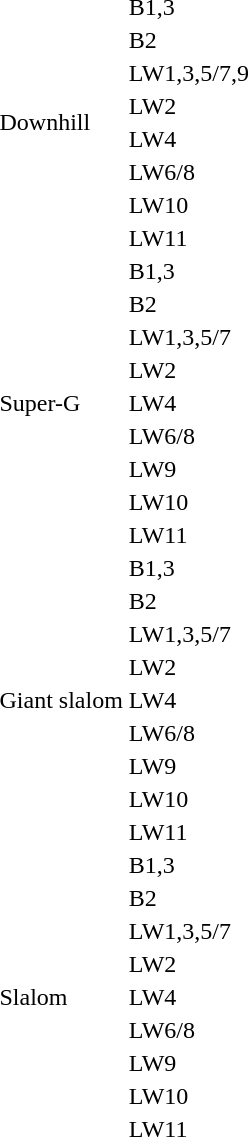<table>
<tr>
<td rowspan="8">Downhill</td>
<td>B1,3<br></td>
<td></td>
<td></td>
<td></td>
</tr>
<tr>
<td>B2<br></td>
<td></td>
<td></td>
<td></td>
</tr>
<tr>
<td>LW1,3,5/7,9<br></td>
<td></td>
<td></td>
<td></td>
</tr>
<tr>
<td>LW2<br></td>
<td></td>
<td></td>
<td></td>
</tr>
<tr>
<td>LW4<br></td>
<td></td>
<td></td>
<td></td>
</tr>
<tr>
<td>LW6/8<br></td>
<td></td>
<td></td>
<td></td>
</tr>
<tr>
<td>LW10<br></td>
<td></td>
<td></td>
<td></td>
</tr>
<tr>
<td>LW11<br></td>
<td></td>
<td></td>
<td></td>
</tr>
<tr>
<td rowspan="9">Super-G</td>
<td>B1,3<br></td>
<td></td>
<td></td>
<td></td>
</tr>
<tr>
<td>B2<br></td>
<td></td>
<td></td>
<td></td>
</tr>
<tr>
<td>LW1,3,5/7<br></td>
<td></td>
<td></td>
<td></td>
</tr>
<tr>
<td>LW2<br></td>
<td></td>
<td></td>
<td></td>
</tr>
<tr>
<td>LW4<br></td>
<td></td>
<td></td>
<td></td>
</tr>
<tr>
<td>LW6/8<br></td>
<td></td>
<td></td>
<td></td>
</tr>
<tr>
<td>LW9<br></td>
<td></td>
<td></td>
<td></td>
</tr>
<tr>
<td>LW10<br></td>
<td></td>
<td></td>
<td></td>
</tr>
<tr>
<td>LW11<br></td>
<td></td>
<td></td>
<td></td>
</tr>
<tr>
<td rowspan="9">Giant slalom</td>
<td>B1,3<br></td>
<td></td>
<td></td>
<td></td>
</tr>
<tr>
<td>B2<br></td>
<td></td>
<td></td>
<td></td>
</tr>
<tr>
<td>LW1,3,5/7<br></td>
<td></td>
<td></td>
<td></td>
</tr>
<tr>
<td>LW2<br></td>
<td></td>
<td></td>
<td></td>
</tr>
<tr>
<td>LW4<br></td>
<td></td>
<td></td>
<td></td>
</tr>
<tr>
<td>LW6/8<br></td>
<td></td>
<td></td>
<td></td>
</tr>
<tr>
<td>LW9<br></td>
<td></td>
<td></td>
<td></td>
</tr>
<tr>
<td>LW10<br></td>
<td></td>
<td></td>
<td></td>
</tr>
<tr>
<td>LW11<br></td>
<td></td>
<td></td>
<td></td>
</tr>
<tr>
<td rowspan="9">Slalom</td>
<td>B1,3<br></td>
<td></td>
<td></td>
<td></td>
</tr>
<tr>
<td>B2<br></td>
<td></td>
<td></td>
<td></td>
</tr>
<tr>
<td>LW1,3,5/7<br></td>
<td></td>
<td></td>
<td></td>
</tr>
<tr>
<td>LW2<br></td>
<td></td>
<td></td>
<td></td>
</tr>
<tr>
<td>LW4<br></td>
<td></td>
<td></td>
<td></td>
</tr>
<tr>
<td>LW6/8<br></td>
<td></td>
<td></td>
<td></td>
</tr>
<tr>
<td>LW9<br></td>
<td></td>
<td></td>
<td></td>
</tr>
<tr>
<td>LW10<br></td>
<td></td>
<td></td>
<td></td>
</tr>
<tr>
<td>LW11<br></td>
<td></td>
<td></td>
<td></td>
</tr>
</table>
